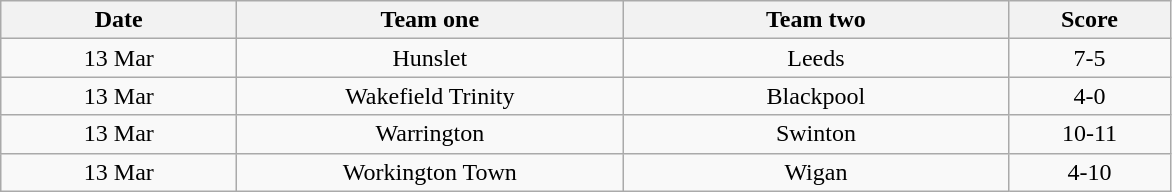<table class="wikitable" style="text-align: center">
<tr>
<th width=150>Date</th>
<th width=250>Team one</th>
<th width=250>Team two</th>
<th width=100>Score</th>
</tr>
<tr>
<td>13 Mar</td>
<td>Hunslet</td>
<td>Leeds</td>
<td>7-5</td>
</tr>
<tr>
<td>13 Mar</td>
<td>Wakefield Trinity</td>
<td>Blackpool</td>
<td>4-0</td>
</tr>
<tr>
<td>13 Mar</td>
<td>Warrington</td>
<td>Swinton</td>
<td>10-11</td>
</tr>
<tr>
<td>13 Mar</td>
<td>Workington Town</td>
<td>Wigan</td>
<td>4-10</td>
</tr>
</table>
